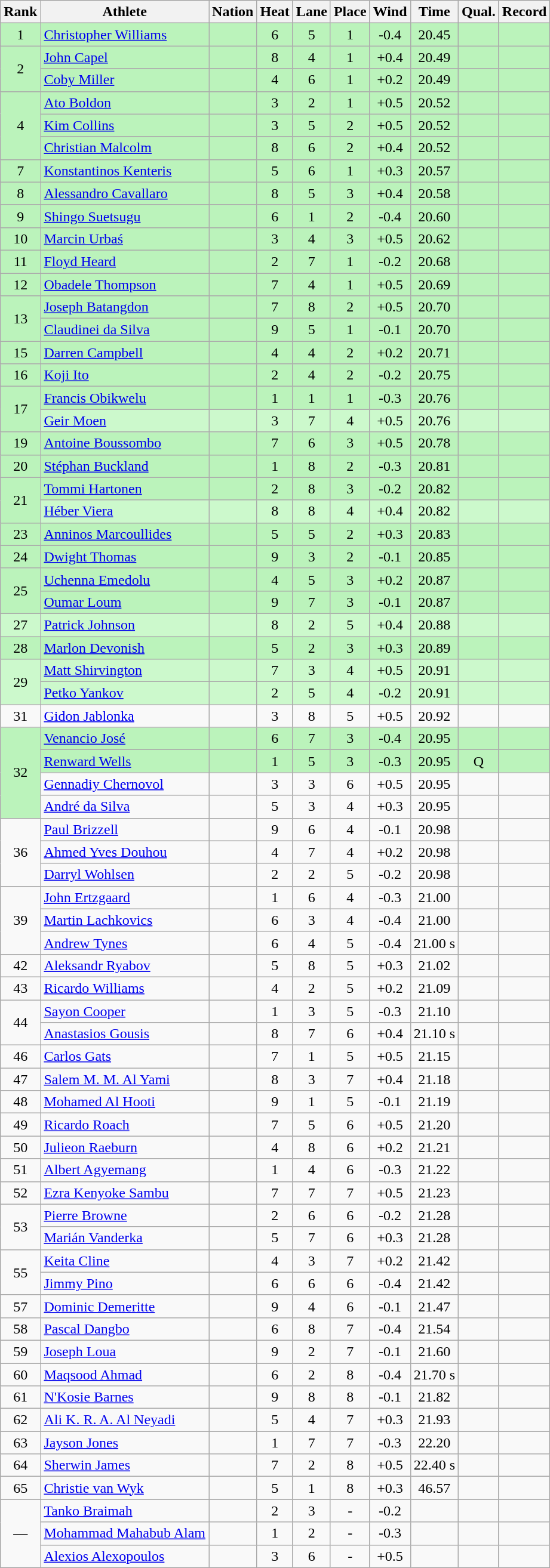<table class="wikitable sortable" style="text-align:center">
<tr>
<th>Rank</th>
<th>Athlete</th>
<th>Nation</th>
<th>Heat</th>
<th>Lane</th>
<th>Place</th>
<th>Wind</th>
<th>Time</th>
<th>Qual.</th>
<th>Record</th>
</tr>
<tr bgcolor = "bbf3bb">
<td>1</td>
<td align="left"><a href='#'>Christopher Williams</a></td>
<td align="left"></td>
<td>6</td>
<td>5</td>
<td>1</td>
<td>-0.4</td>
<td>20.45</td>
<td></td>
<td></td>
</tr>
<tr bgcolor = "bbf3bb">
<td rowspan="2">2</td>
<td align="left"><a href='#'>John Capel</a></td>
<td align="left"></td>
<td>8</td>
<td>4</td>
<td>1</td>
<td>+0.4</td>
<td>20.49</td>
<td></td>
<td></td>
</tr>
<tr bgcolor = "bbf3bb">
<td align="left"><a href='#'>Coby Miller</a></td>
<td align="left"></td>
<td>4</td>
<td>6</td>
<td>1</td>
<td>+0.2</td>
<td>20.49</td>
<td></td>
<td></td>
</tr>
<tr bgcolor = "bbf3bb">
<td rowspan="3">4</td>
<td align="left"><a href='#'>Ato Boldon</a></td>
<td align="left"></td>
<td>3</td>
<td>2</td>
<td>1</td>
<td>+0.5</td>
<td>20.52</td>
<td></td>
<td></td>
</tr>
<tr bgcolor = "bbf3bb">
<td align="left"><a href='#'>Kim Collins</a></td>
<td align="left"></td>
<td>3</td>
<td>5</td>
<td>2</td>
<td>+0.5</td>
<td>20.52</td>
<td></td>
<td></td>
</tr>
<tr bgcolor = "bbf3bb">
<td align="left"><a href='#'>Christian Malcolm</a></td>
<td align="left"></td>
<td>8</td>
<td>6</td>
<td>2</td>
<td>+0.4</td>
<td>20.52</td>
<td></td>
<td></td>
</tr>
<tr bgcolor = "bbf3bb">
<td>7</td>
<td align="left"><a href='#'>Konstantinos Kenteris</a></td>
<td align="left"></td>
<td>5</td>
<td>6</td>
<td>1</td>
<td>+0.3</td>
<td>20.57</td>
<td></td>
<td></td>
</tr>
<tr bgcolor = "bbf3bb">
<td>8</td>
<td align="left"><a href='#'>Alessandro Cavallaro</a></td>
<td align="left"></td>
<td>8</td>
<td>5</td>
<td>3</td>
<td>+0.4</td>
<td>20.58</td>
<td></td>
<td></td>
</tr>
<tr bgcolor = "bbf3bb">
<td>9</td>
<td align="left"><a href='#'>Shingo Suetsugu</a></td>
<td align="left"></td>
<td>6</td>
<td>1</td>
<td>2</td>
<td>-0.4</td>
<td>20.60</td>
<td></td>
<td></td>
</tr>
<tr bgcolor = "bbf3bb">
<td>10</td>
<td align="left"><a href='#'>Marcin Urbaś</a></td>
<td align="left"></td>
<td>3</td>
<td>4</td>
<td>3</td>
<td>+0.5</td>
<td>20.62</td>
<td></td>
<td></td>
</tr>
<tr bgcolor = "bbf3bb">
<td>11</td>
<td align="left"><a href='#'>Floyd Heard</a></td>
<td align="left"></td>
<td>2</td>
<td>7</td>
<td>1</td>
<td>-0.2</td>
<td>20.68</td>
<td></td>
<td></td>
</tr>
<tr bgcolor = "bbf3bb">
<td>12</td>
<td align="left"><a href='#'>Obadele Thompson</a></td>
<td align="left"></td>
<td>7</td>
<td>4</td>
<td>1</td>
<td>+0.5</td>
<td>20.69</td>
<td></td>
<td></td>
</tr>
<tr bgcolor = "bbf3bb">
<td rowspan="2">13</td>
<td align="left"><a href='#'>Joseph Batangdon</a></td>
<td align="left"></td>
<td>7</td>
<td>8</td>
<td>2</td>
<td>+0.5</td>
<td>20.70</td>
<td></td>
<td></td>
</tr>
<tr bgcolor = "bbf3bb">
<td align="left"><a href='#'>Claudinei da Silva</a></td>
<td align="left"></td>
<td>9</td>
<td>5</td>
<td>1</td>
<td>-0.1</td>
<td>20.70</td>
<td></td>
<td></td>
</tr>
<tr bgcolor = "bbf3bb">
<td>15</td>
<td align="left"><a href='#'>Darren Campbell</a></td>
<td align="left"></td>
<td>4</td>
<td>4</td>
<td>2</td>
<td>+0.2</td>
<td>20.71</td>
<td></td>
<td></td>
</tr>
<tr bgcolor = "bbf3bb">
<td>16</td>
<td align="left"><a href='#'>Koji Ito</a></td>
<td align="left"></td>
<td>2</td>
<td>4</td>
<td>2</td>
<td>-0.2</td>
<td>20.75</td>
<td></td>
<td></td>
</tr>
<tr bgcolor = "bbf3bb">
<td rowspan="2">17</td>
<td align="left"><a href='#'>Francis Obikwelu</a></td>
<td align="left"></td>
<td>1</td>
<td>1</td>
<td>1</td>
<td>-0.3</td>
<td>20.76</td>
<td></td>
<td></td>
</tr>
<tr bgcolor = "ccf9cc">
<td align="left"><a href='#'>Geir Moen</a></td>
<td align="left"></td>
<td>3</td>
<td>7</td>
<td>4</td>
<td>+0.5</td>
<td>20.76</td>
<td></td>
<td></td>
</tr>
<tr bgcolor = "bbf3bb">
<td>19</td>
<td align="left"><a href='#'>Antoine Boussombo</a></td>
<td align="left"></td>
<td>7</td>
<td>6</td>
<td>3</td>
<td>+0.5</td>
<td>20.78</td>
<td></td>
<td></td>
</tr>
<tr bgcolor = "bbf3bb">
<td>20</td>
<td align="left"><a href='#'>Stéphan Buckland</a></td>
<td align="left"></td>
<td>1</td>
<td>8</td>
<td>2</td>
<td>-0.3</td>
<td>20.81</td>
<td></td>
<td></td>
</tr>
<tr bgcolor = "bbf3bb">
<td rowspan="2">21</td>
<td align="left"><a href='#'>Tommi Hartonen</a></td>
<td align="left"></td>
<td>2</td>
<td>8</td>
<td>3</td>
<td>-0.2</td>
<td>20.82</td>
<td></td>
<td></td>
</tr>
<tr bgcolor = "ccf9cc">
<td align="left"><a href='#'>Héber Viera</a></td>
<td align="left"></td>
<td>8</td>
<td>8</td>
<td>4</td>
<td>+0.4</td>
<td>20.82</td>
<td></td>
<td></td>
</tr>
<tr bgcolor = "bbf3bb">
<td>23</td>
<td align="left"><a href='#'>Anninos Marcoullides</a></td>
<td align="left"></td>
<td>5</td>
<td>5</td>
<td>2</td>
<td>+0.3</td>
<td>20.83</td>
<td></td>
<td></td>
</tr>
<tr bgcolor = "bbf3bb">
<td>24</td>
<td align="left"><a href='#'>Dwight Thomas</a></td>
<td align="left"></td>
<td>9</td>
<td>3</td>
<td>2</td>
<td>-0.1</td>
<td>20.85</td>
<td></td>
<td></td>
</tr>
<tr bgcolor = "bbf3bb">
<td rowspan="2">25</td>
<td align="left"><a href='#'>Uchenna Emedolu</a></td>
<td align="left"></td>
<td>4</td>
<td>5</td>
<td>3</td>
<td>+0.2</td>
<td>20.87</td>
<td></td>
<td></td>
</tr>
<tr bgcolor = "bbf3bb">
<td align="left"><a href='#'>Oumar Loum</a></td>
<td align="left"></td>
<td>9</td>
<td>7</td>
<td>3</td>
<td>-0.1</td>
<td>20.87</td>
<td></td>
<td></td>
</tr>
<tr bgcolor = "ccf9cc">
<td>27</td>
<td align="left"><a href='#'>Patrick Johnson</a></td>
<td align="left"></td>
<td>8</td>
<td>2</td>
<td>5</td>
<td>+0.4</td>
<td>20.88</td>
<td></td>
<td></td>
</tr>
<tr bgcolor = "bbf3bb">
<td>28</td>
<td align="left"><a href='#'>Marlon Devonish</a></td>
<td align="left"></td>
<td>5</td>
<td>2</td>
<td>3</td>
<td>+0.3</td>
<td>20.89</td>
<td></td>
<td></td>
</tr>
<tr bgcolor = "ccf9cc">
<td rowspan="2">29</td>
<td align="left"><a href='#'>Matt Shirvington</a></td>
<td align="left"></td>
<td>7</td>
<td>3</td>
<td>4</td>
<td>+0.5</td>
<td>20.91</td>
<td></td>
<td></td>
</tr>
<tr bgcolor = "ccf9cc">
<td align="left"><a href='#'>Petko Yankov</a></td>
<td align="left"></td>
<td>2</td>
<td>5</td>
<td>4</td>
<td>-0.2</td>
<td>20.91</td>
<td></td>
<td></td>
</tr>
<tr>
<td>31</td>
<td align="left"><a href='#'>Gidon Jablonka</a></td>
<td align="left"></td>
<td>3</td>
<td>8</td>
<td>5</td>
<td>+0.5</td>
<td>20.92</td>
<td></td>
<td></td>
</tr>
<tr bgcolor = "bbf3bb">
<td rowspan="4">32</td>
<td align="left"><a href='#'>Venancio José</a></td>
<td align="left"></td>
<td>6</td>
<td>7</td>
<td>3</td>
<td>-0.4</td>
<td>20.95</td>
<td></td>
<td></td>
</tr>
<tr bgcolor = "bbf3bb">
<td align="left"><a href='#'>Renward Wells</a></td>
<td align="left"></td>
<td>1</td>
<td>5</td>
<td>3</td>
<td>-0.3</td>
<td>20.95</td>
<td>Q</td>
<td></td>
</tr>
<tr>
<td align="left"><a href='#'>Gennadiy Chernovol</a></td>
<td align="left"></td>
<td>3</td>
<td>3</td>
<td>6</td>
<td>+0.5</td>
<td>20.95</td>
<td></td>
<td></td>
</tr>
<tr>
<td align="left"><a href='#'>André da Silva</a></td>
<td align="left"></td>
<td>5</td>
<td>3</td>
<td>4</td>
<td>+0.3</td>
<td>20.95</td>
<td></td>
<td></td>
</tr>
<tr>
<td rowspan="3">36</td>
<td align="left"><a href='#'>Paul Brizzell</a></td>
<td align="left"></td>
<td>9</td>
<td>6</td>
<td>4</td>
<td>-0.1</td>
<td>20.98</td>
<td></td>
<td></td>
</tr>
<tr>
<td align="left"><a href='#'>Ahmed Yves Douhou</a></td>
<td align="left"></td>
<td>4</td>
<td>7</td>
<td>4</td>
<td>+0.2</td>
<td>20.98</td>
<td></td>
<td></td>
</tr>
<tr>
<td align="left"><a href='#'>Darryl Wohlsen</a></td>
<td align="left"></td>
<td>2</td>
<td>2</td>
<td>5</td>
<td>-0.2</td>
<td>20.98</td>
<td></td>
<td></td>
</tr>
<tr>
<td rowspan="3">39</td>
<td align="left"><a href='#'>John Ertzgaard</a></td>
<td align="left"></td>
<td>1</td>
<td>6</td>
<td>4</td>
<td>-0.3</td>
<td>21.00</td>
<td></td>
<td></td>
</tr>
<tr>
<td align="left"><a href='#'>Martin Lachkovics</a></td>
<td align="left"></td>
<td>6</td>
<td>3</td>
<td>4</td>
<td>-0.4</td>
<td>21.00</td>
<td></td>
<td></td>
</tr>
<tr>
<td align="left"><a href='#'>Andrew Tynes</a></td>
<td align="left"></td>
<td>6</td>
<td>4</td>
<td>5</td>
<td>-0.4</td>
<td>21.00 s</td>
<td></td>
<td></td>
</tr>
<tr>
<td>42</td>
<td align="left"><a href='#'>Aleksandr Ryabov</a></td>
<td align="left"></td>
<td>5</td>
<td>8</td>
<td>5</td>
<td>+0.3</td>
<td>21.02</td>
<td></td>
<td></td>
</tr>
<tr>
<td>43</td>
<td align="left"><a href='#'>Ricardo Williams</a></td>
<td align="left"></td>
<td>4</td>
<td>2</td>
<td>5</td>
<td>+0.2</td>
<td>21.09</td>
<td></td>
<td></td>
</tr>
<tr>
<td rowspan="2">44</td>
<td align="left"><a href='#'>Sayon Cooper</a></td>
<td align="left"></td>
<td>1</td>
<td>3</td>
<td>5</td>
<td>-0.3</td>
<td>21.10</td>
<td></td>
<td></td>
</tr>
<tr>
<td align="left"><a href='#'>Anastasios Gousis</a></td>
<td align="left"></td>
<td>8</td>
<td>7</td>
<td>6</td>
<td>+0.4</td>
<td>21.10 s</td>
<td></td>
<td></td>
</tr>
<tr>
<td>46</td>
<td align="left"><a href='#'>Carlos Gats</a></td>
<td align="left"></td>
<td>7</td>
<td>1</td>
<td>5</td>
<td>+0.5</td>
<td>21.15</td>
<td></td>
<td></td>
</tr>
<tr>
<td>47</td>
<td align="left"><a href='#'>Salem M. M. Al Yami</a></td>
<td align="left"></td>
<td>8</td>
<td>3</td>
<td>7</td>
<td>+0.4</td>
<td>21.18</td>
<td></td>
<td></td>
</tr>
<tr>
<td>48</td>
<td align="left"><a href='#'>Mohamed Al Hooti</a></td>
<td align="left"></td>
<td>9</td>
<td>1</td>
<td>5</td>
<td>-0.1</td>
<td>21.19</td>
<td></td>
<td></td>
</tr>
<tr>
<td>49</td>
<td align="left"><a href='#'>Ricardo Roach</a></td>
<td align="left"></td>
<td>7</td>
<td>5</td>
<td>6</td>
<td>+0.5</td>
<td>21.20</td>
<td></td>
<td></td>
</tr>
<tr>
<td>50</td>
<td align="left"><a href='#'>Julieon Raeburn</a></td>
<td align="left"></td>
<td>4</td>
<td>8</td>
<td>6</td>
<td>+0.2</td>
<td>21.21</td>
<td></td>
<td></td>
</tr>
<tr>
<td>51</td>
<td align="left"><a href='#'>Albert Agyemang</a></td>
<td align="left"></td>
<td>1</td>
<td>4</td>
<td>6</td>
<td>-0.3</td>
<td>21.22</td>
<td></td>
<td></td>
</tr>
<tr>
<td>52</td>
<td align="left"><a href='#'>Ezra Kenyoke Sambu</a></td>
<td align="left"></td>
<td>7</td>
<td>7</td>
<td>7</td>
<td>+0.5</td>
<td>21.23</td>
<td></td>
<td></td>
</tr>
<tr>
<td rowspan="2">53</td>
<td align="left"><a href='#'>Pierre Browne</a></td>
<td align="left"></td>
<td>2</td>
<td>6</td>
<td>6</td>
<td>-0.2</td>
<td>21.28</td>
<td></td>
<td></td>
</tr>
<tr>
<td align="left"><a href='#'>Marián Vanderka</a></td>
<td align="left"></td>
<td>5</td>
<td>7</td>
<td>6</td>
<td>+0.3</td>
<td>21.28</td>
<td></td>
<td></td>
</tr>
<tr>
<td rowspan="2">55</td>
<td align="left"><a href='#'>Keita Cline</a></td>
<td align="left"></td>
<td>4</td>
<td>3</td>
<td>7</td>
<td>+0.2</td>
<td>21.42</td>
<td></td>
<td></td>
</tr>
<tr>
<td align="left"><a href='#'>Jimmy Pino</a></td>
<td align="left"></td>
<td>6</td>
<td>6</td>
<td>6</td>
<td>-0.4</td>
<td>21.42</td>
<td></td>
<td></td>
</tr>
<tr>
<td>57</td>
<td align="left"><a href='#'>Dominic Demeritte</a></td>
<td align="left"></td>
<td>9</td>
<td>4</td>
<td>6</td>
<td>-0.1</td>
<td>21.47</td>
<td></td>
<td></td>
</tr>
<tr>
<td>58</td>
<td align="left"><a href='#'>Pascal Dangbo</a></td>
<td align="left"></td>
<td>6</td>
<td>8</td>
<td>7</td>
<td>-0.4</td>
<td>21.54</td>
<td></td>
<td></td>
</tr>
<tr>
<td>59</td>
<td align="left"><a href='#'>Joseph Loua</a></td>
<td align="left"></td>
<td>9</td>
<td>2</td>
<td>7</td>
<td>-0.1</td>
<td>21.60</td>
<td></td>
<td></td>
</tr>
<tr>
<td>60</td>
<td align="left"><a href='#'>Maqsood Ahmad</a></td>
<td align="left"></td>
<td>6</td>
<td>2</td>
<td>8</td>
<td>-0.4</td>
<td>21.70 s</td>
<td></td>
<td></td>
</tr>
<tr>
<td>61</td>
<td align="left"><a href='#'>N'Kosie Barnes</a></td>
<td align="left"></td>
<td>9</td>
<td>8</td>
<td>8</td>
<td>-0.1</td>
<td>21.82</td>
<td></td>
<td></td>
</tr>
<tr>
<td>62</td>
<td align="left"><a href='#'>Ali K. R. A. Al Neyadi</a></td>
<td align="left"></td>
<td>5</td>
<td>4</td>
<td>7</td>
<td>+0.3</td>
<td>21.93</td>
<td></td>
<td></td>
</tr>
<tr>
<td>63</td>
<td align="left"><a href='#'>Jayson Jones</a></td>
<td align="left"></td>
<td>1</td>
<td>7</td>
<td>7</td>
<td>-0.3</td>
<td>22.20</td>
<td></td>
<td></td>
</tr>
<tr>
<td>64</td>
<td align="left"><a href='#'>Sherwin James</a></td>
<td align="left"></td>
<td>7</td>
<td>2</td>
<td>8</td>
<td>+0.5</td>
<td>22.40 s</td>
<td></td>
<td></td>
</tr>
<tr>
<td>65</td>
<td align="left"><a href='#'>Christie van Wyk</a></td>
<td align="left"></td>
<td>5</td>
<td>1</td>
<td>8</td>
<td>+0.3</td>
<td>46.57</td>
<td></td>
<td></td>
</tr>
<tr>
<td data-sort-value=66 rowspan=3>—</td>
<td align="left"><a href='#'>Tanko Braimah</a></td>
<td align="left"></td>
<td>2</td>
<td>3</td>
<td>-</td>
<td>-0.2</td>
<td data-sort-value=99.99></td>
<td></td>
<td></td>
</tr>
<tr>
<td align="left"><a href='#'>Mohammad Mahabub Alam</a></td>
<td align="left"></td>
<td>1</td>
<td>2</td>
<td>-</td>
<td>-0.3</td>
<td data-sort-value=99.99></td>
<td></td>
<td></td>
</tr>
<tr>
<td align="left"><a href='#'>Alexios Alexopoulos</a></td>
<td align="left"></td>
<td>3</td>
<td>6</td>
<td>-</td>
<td>+0.5</td>
<td data-sort-value=99.99></td>
<td></td>
<td></td>
</tr>
</table>
